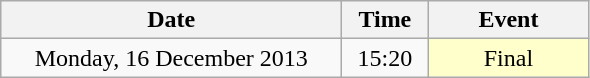<table class = "wikitable" style="text-align:center;">
<tr>
<th width=220>Date</th>
<th width=50>Time</th>
<th width=100>Event</th>
</tr>
<tr>
<td>Monday, 16 December 2013</td>
<td>15:20</td>
<td bgcolor=ffffcc>Final</td>
</tr>
</table>
